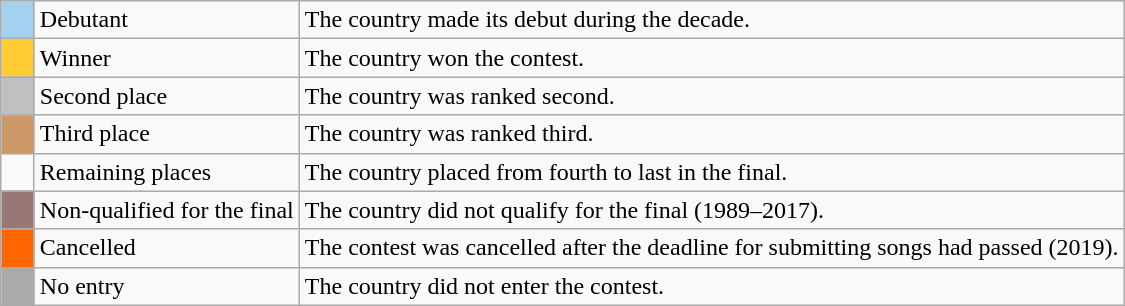<table class="wikitable" style="font-size:100%;">
<tr>
<td style="background:#A4D1EF;"></td>
<td>Debutant</td>
<td>The country made its debut during the decade.</td>
</tr>
<tr>
<td style="width:15px;background:#FC3;"></td>
<td>Winner</td>
<td>The country won the contest.</td>
</tr>
<tr>
<td style="background:silver;"></td>
<td>Second place</td>
<td>The country was ranked second.</td>
</tr>
<tr>
<td style="background:#C96;"></td>
<td>Third place</td>
<td>The country was ranked third.</td>
</tr>
<tr>
<td></td>
<td>Remaining places</td>
<td>The country placed from fourth to last in the final.</td>
</tr>
<tr>
<td style="background:#977;color:white;"></td>
<td>Non-qualified for the final</td>
<td>The country did not qualify for the final (1989–2017).</td>
</tr>
<tr>
<td style="background:#F60;color:black;"></td>
<td>Cancelled</td>
<td>The contest was cancelled after the deadline for submitting songs had passed (2019).</td>
</tr>
<tr>
<td style="background:#AAA;"></td>
<td>No entry</td>
<td>The country did not enter the contest.</td>
</tr>
</table>
